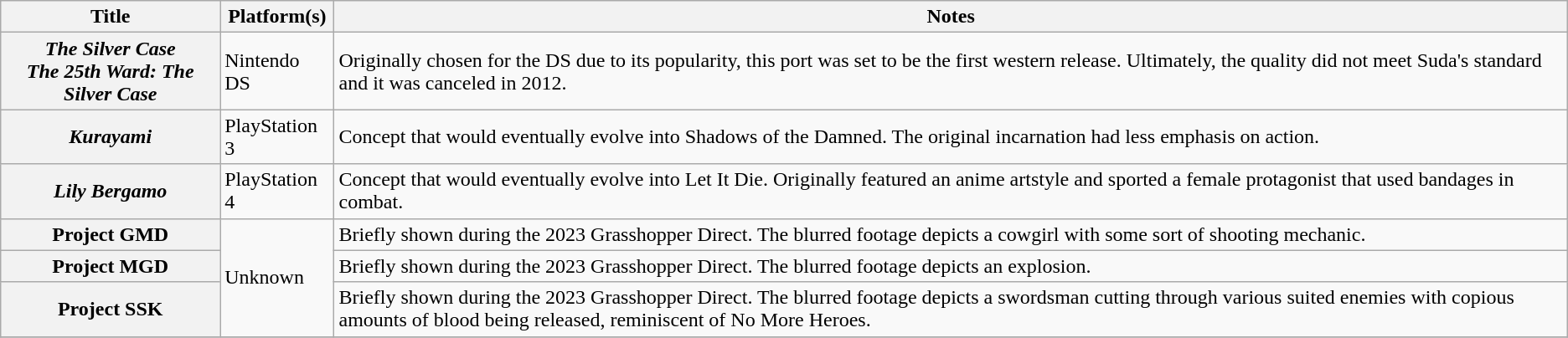<table class="wikitable sortable">
<tr>
<th>Title</th>
<th>Platform(s)</th>
<th class="unsortable">Notes</th>
</tr>
<tr>
<th><em>The Silver Case</em><br><em>The 25th Ward: The Silver Case</em><br></th>
<td>Nintendo DS</td>
<td>Originally chosen for the DS due to its popularity, this port was set to be the first western release. Ultimately, the quality did not meet Suda's standard and it was canceled in 2012.</td>
</tr>
<tr>
<th><em>Kurayami</em><br></th>
<td>PlayStation 3</td>
<td>Concept that would eventually evolve into Shadows of the Damned. The original incarnation had less emphasis on action.</td>
</tr>
<tr>
<th><em>Lily Bergamo</em><br></th>
<td>PlayStation 4</td>
<td>Concept that would eventually evolve into Let It Die. Originally featured an anime artstyle and sported a female protagonist that used bandages in combat.</td>
</tr>
<tr>
<th>Project GMD<br></th>
<td rowspan="3">Unknown</td>
<td>Briefly shown during the 2023 Grasshopper Direct. The blurred footage depicts a cowgirl with some sort of shooting mechanic.</td>
</tr>
<tr>
<th>Project MGD<br></th>
<td>Briefly shown during the 2023 Grasshopper Direct. The blurred footage depicts an explosion.</td>
</tr>
<tr>
<th>Project SSK<br></th>
<td>Briefly shown during the 2023 Grasshopper Direct. The blurred footage depicts a swordsman cutting through various suited enemies with copious amounts of blood being released, reminiscent of No More Heroes.</td>
</tr>
<tr>
</tr>
</table>
